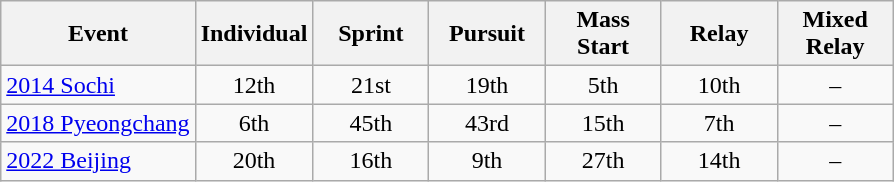<table class="wikitable" style="text-align: center;">
<tr ">
<th>Event</th>
<th style="width:70px;">Individual</th>
<th style="width:70px;">Sprint</th>
<th style="width:70px;">Pursuit</th>
<th style="width:70px;">Mass Start</th>
<th style="width:70px;">Relay</th>
<th style="width:70px;">Mixed Relay</th>
</tr>
<tr>
<td align=left> <a href='#'>2014 Sochi</a></td>
<td>12th</td>
<td>21st</td>
<td>19th</td>
<td>5th</td>
<td>10th</td>
<td>–</td>
</tr>
<tr>
<td align=left> <a href='#'>2018 Pyeongchang</a></td>
<td>6th</td>
<td>45th</td>
<td>43rd</td>
<td>15th</td>
<td>7th</td>
<td>–</td>
</tr>
<tr>
<td align=left> <a href='#'>2022 Beijing</a></td>
<td>20th</td>
<td>16th</td>
<td>9th</td>
<td>27th</td>
<td>14th</td>
<td>–</td>
</tr>
</table>
